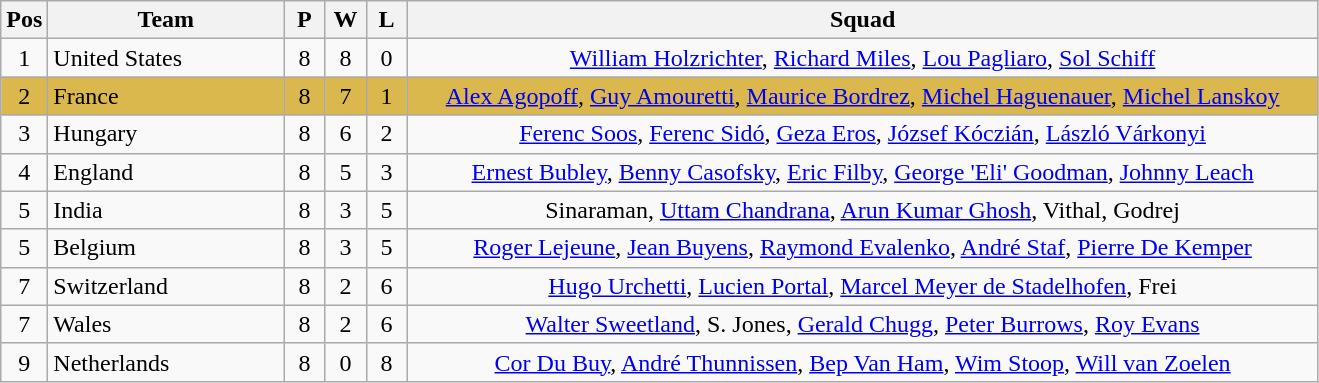<table class="wikitable" style="font-size: 100%">
<tr>
<th width=15>Pos</th>
<th width=150>Team</th>
<th width=20>P</th>
<th width=20>W</th>
<th width=20>L</th>
<th width=600>Squad</th>
</tr>
<tr align=center>
<td>1</td>
<td align="left"> United States</td>
<td>8</td>
<td>8</td>
<td>0</td>
<td><a href='#'>William Holzrichter</a>, <a href='#'>Richard Miles</a>, <a href='#'>Lou Pagliaro</a>, <a href='#'>Sol Schiff</a></td>
</tr>
<tr align=center style="background: #DBB84D;">
<td>2</td>
<td align="left"> France</td>
<td>8</td>
<td>7</td>
<td>1</td>
<td><a href='#'>Alex Agopoff</a>, <a href='#'>Guy Amouretti</a>, <a href='#'>Maurice Bordrez</a>, <a href='#'>Michel Haguenauer</a>, <a href='#'>Michel Lanskoy</a></td>
</tr>
<tr align=center>
<td>3</td>
<td align="left"> Hungary</td>
<td>8</td>
<td>6</td>
<td>2</td>
<td><a href='#'>Ferenc Soos</a>, <a href='#'>Ferenc Sidó</a>, <a href='#'>Geza Eros</a>, <a href='#'>József Kóczián</a>, <a href='#'>László Várkonyi</a></td>
</tr>
<tr align=center>
<td>4</td>
<td align="left"> England</td>
<td>8</td>
<td>5</td>
<td>3</td>
<td><a href='#'>Ernest Bubley</a>, <a href='#'>Benny Casofsky</a>, <a href='#'>Eric Filby</a>, <a href='#'>George 'Eli' Goodman</a>, <a href='#'>Johnny Leach</a></td>
</tr>
<tr align=center>
<td>5</td>
<td align="left"> India</td>
<td>8</td>
<td>3</td>
<td>5</td>
<td>Sinaraman, <a href='#'>Uttam Chandrana</a>, <a href='#'>Arun Kumar Ghosh</a>, Vithal, Godrej</td>
</tr>
<tr align=center>
<td>5</td>
<td align="left"> Belgium</td>
<td>8</td>
<td>3</td>
<td>5</td>
<td><a href='#'>Roger Lejeune</a>, <a href='#'>Jean Buyens</a>, <a href='#'>Raymond Evalenko</a>, <a href='#'>André Staf</a>, <a href='#'>Pierre De Kemper</a></td>
</tr>
<tr align=center>
<td>7</td>
<td align="left"> Switzerland</td>
<td>8</td>
<td>2</td>
<td>6</td>
<td><a href='#'>Hugo Urchetti</a>, <a href='#'>Lucien Portal</a>, <a href='#'>Marcel Meyer de Stadelhofen</a>, Frei</td>
</tr>
<tr align=center>
<td>7</td>
<td align="left"> Wales</td>
<td>8</td>
<td>2</td>
<td>6</td>
<td><a href='#'>Walter Sweetland</a>, S. Jones, <a href='#'>Gerald Chugg</a>, <a href='#'>Peter Burrows</a>, <a href='#'>Roy Evans</a></td>
</tr>
<tr align=center>
<td>9</td>
<td align="left"> Netherlands</td>
<td>8</td>
<td>0</td>
<td>8</td>
<td><a href='#'>Cor Du Buy</a>, <a href='#'>André Thunnissen</a>, <a href='#'>Bep Van Ham</a>, <a href='#'>Wim Stoop</a>, <a href='#'>Will van Zoelen</a></td>
</tr>
</table>
